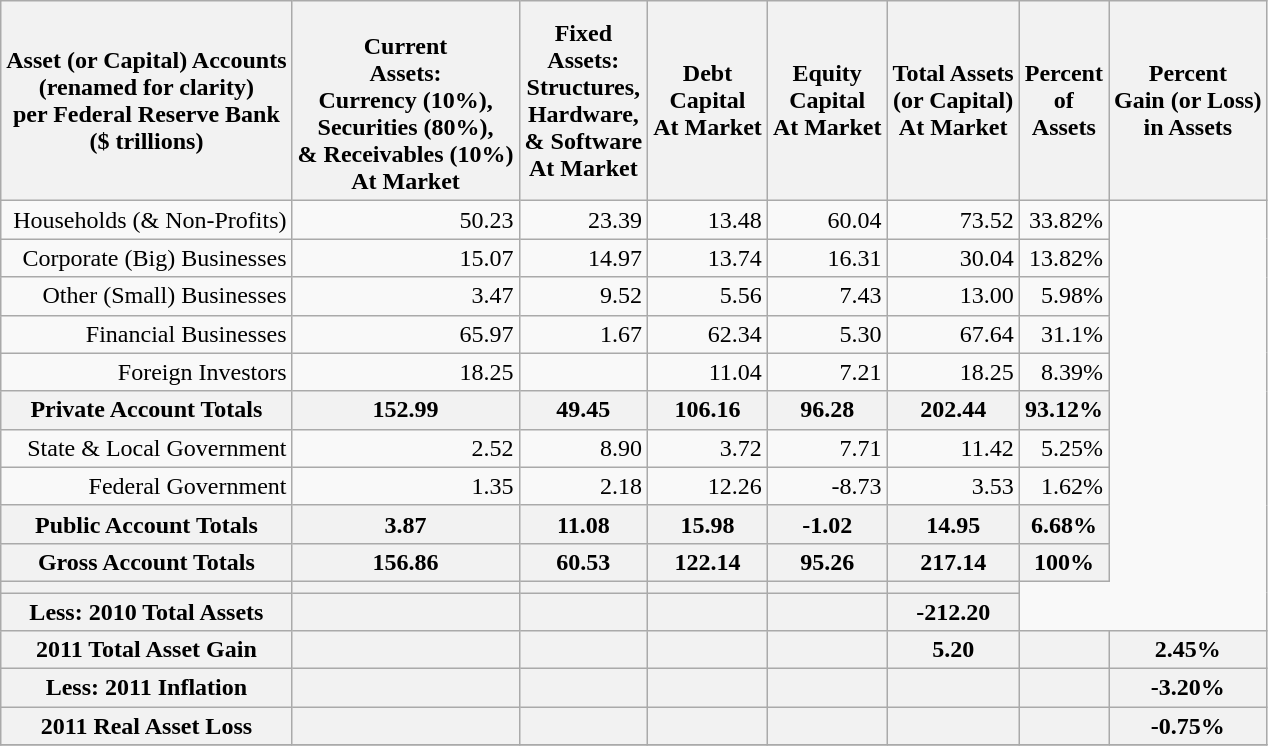<table class="wikitable" style="text-align:right; margin-right:60px">
<tr>
<th>Asset (or Capital) Accounts <br>(renamed for clarity)<br>per Federal Reserve Bank<br> ($ trillions)</th>
<th><br>Current<br>Assets:<br>Currency (10%),<br> Securities (80%),<br> & Receivables (10%)<br>At Market</th>
<th>Fixed<br>Assets:<br>Structures,<br>Hardware,<br>& Software<br>At Market</th>
<th>Debt<br>Capital<br>At Market</th>
<th>Equity<br>Capital<br>At Market</th>
<th>Total Assets<br>(or Capital)<br>At Market</th>
<th>Percent<br>of<br>Assets</th>
<th>Percent <br>Gain (or Loss)<br>in Assets</th>
</tr>
<tr>
<td>Households (& Non-Profits)</td>
<td>50.23</td>
<td>23.39</td>
<td>13.48</td>
<td>60.04</td>
<td>73.52</td>
<td>33.82%</td>
</tr>
<tr>
<td>Corporate (Big) Businesses</td>
<td>15.07</td>
<td>14.97</td>
<td>13.74</td>
<td>16.31</td>
<td>30.04</td>
<td>13.82%</td>
</tr>
<tr>
<td>Other (Small) Businesses</td>
<td>3.47</td>
<td>9.52</td>
<td>5.56</td>
<td>7.43</td>
<td>13.00</td>
<td>5.98%</td>
</tr>
<tr>
<td>Financial Businesses</td>
<td>65.97</td>
<td>1.67</td>
<td>62.34</td>
<td>5.30</td>
<td>67.64</td>
<td>31.1%</td>
</tr>
<tr>
<td>Foreign Investors</td>
<td>18.25</td>
<td></td>
<td>11.04</td>
<td>7.21</td>
<td>18.25</td>
<td>8.39%</td>
</tr>
<tr>
<th>Private Account Totals</th>
<th>152.99</th>
<th>49.45</th>
<th>106.16</th>
<th>96.28</th>
<th>202.44</th>
<th>93.12%</th>
</tr>
<tr>
<td>State & Local Government</td>
<td>2.52</td>
<td>8.90</td>
<td>3.72</td>
<td>7.71</td>
<td>11.42</td>
<td>5.25%</td>
</tr>
<tr>
<td>Federal Government</td>
<td>1.35</td>
<td>2.18</td>
<td>12.26</td>
<td>-8.73</td>
<td>3.53</td>
<td>1.62%</td>
</tr>
<tr>
<th>Public Account Totals</th>
<th>3.87</th>
<th>11.08</th>
<th>15.98</th>
<th>-1.02</th>
<th>14.95</th>
<th>6.68%</th>
</tr>
<tr>
<th>Gross Account Totals</th>
<th>156.86</th>
<th>60.53</th>
<th>122.14</th>
<th>95.26</th>
<th>217.14</th>
<th>100%</th>
</tr>
<tr>
<th></th>
<th></th>
<th></th>
<th></th>
<th></th>
<th></th>
</tr>
<tr>
<th>Less: 2010 Total Assets</th>
<th></th>
<th></th>
<th></th>
<th></th>
<th>-212.20</th>
</tr>
<tr>
<th>2011 Total Asset Gain</th>
<th></th>
<th></th>
<th></th>
<th></th>
<th>5.20</th>
<th></th>
<th>2.45%</th>
</tr>
<tr>
<th>Less: 2011 Inflation</th>
<th></th>
<th></th>
<th></th>
<th></th>
<th></th>
<th></th>
<th>-3.20%</th>
</tr>
<tr>
<th>2011 Real Asset Loss</th>
<th></th>
<th></th>
<th></th>
<th></th>
<th></th>
<th></th>
<th>-0.75%</th>
</tr>
<tr>
</tr>
</table>
